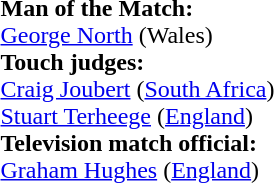<table width=100%>
<tr>
<td><br><strong>Man of the Match:</strong>
<br><a href='#'>George North</a> (Wales)<br><strong>Touch judges:</strong>
<br><a href='#'>Craig Joubert</a> (<a href='#'>South Africa</a>)
<br><a href='#'>Stuart Terheege</a> (<a href='#'>England</a>)
<br><strong>Television match official:</strong>
<br><a href='#'>Graham Hughes</a> (<a href='#'>England</a>)</td>
</tr>
</table>
